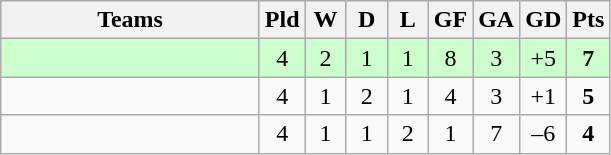<table class="wikitable" style="text-align: center;">
<tr>
<th width=165>Teams</th>
<th width=20>Pld</th>
<th width=20>W</th>
<th width=20>D</th>
<th width=20>L</th>
<th width=20>GF</th>
<th width=20>GA</th>
<th width=20>GD</th>
<th width=20>Pts</th>
</tr>
<tr align=center style="background:#ccffcc;">
<td style="text-align:left;"></td>
<td>4</td>
<td>2</td>
<td>1</td>
<td>1</td>
<td>8</td>
<td>3</td>
<td>+5</td>
<td><strong>7</strong></td>
</tr>
<tr align=center>
<td style="text-align:left;"></td>
<td>4</td>
<td>1</td>
<td>2</td>
<td>1</td>
<td>4</td>
<td>3</td>
<td>+1</td>
<td><strong>5</strong></td>
</tr>
<tr align=center>
<td style="text-align:left;"></td>
<td>4</td>
<td>1</td>
<td>1</td>
<td>2</td>
<td>1</td>
<td>7</td>
<td>–6</td>
<td><strong>4</strong></td>
</tr>
</table>
